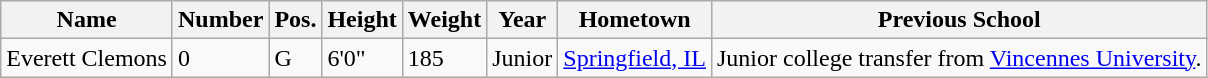<table class="wikitable sortable" border="1">
<tr>
<th>Name</th>
<th>Number</th>
<th>Pos.</th>
<th>Height</th>
<th>Weight</th>
<th>Year</th>
<th>Hometown</th>
<th class="unsortable">Previous School</th>
</tr>
<tr>
<td sortname>Everett Clemons</td>
<td>0</td>
<td>G</td>
<td>6'0"</td>
<td>185</td>
<td>Junior</td>
<td><a href='#'>Springfield, IL</a></td>
<td>Junior college transfer from <a href='#'>Vincennes University</a>.</td>
</tr>
</table>
